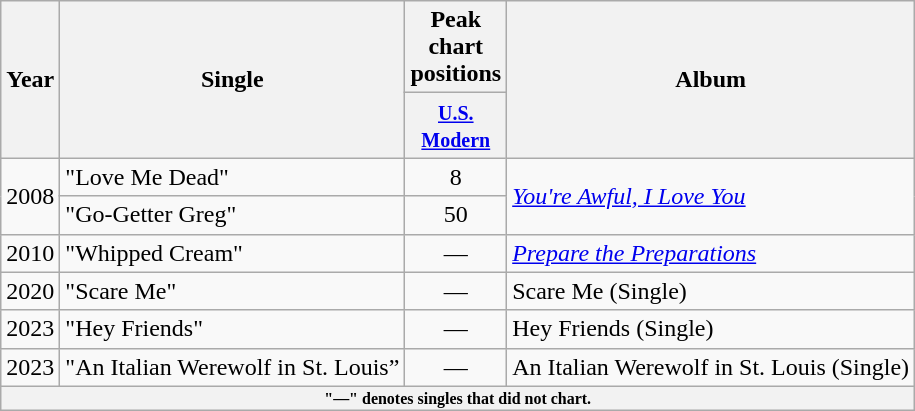<table class="wikitable">
<tr>
<th rowspan="2">Year</th>
<th rowspan="2">Single</th>
<th>Peak chart positions</th>
<th rowspan="2">Album</th>
</tr>
<tr>
<th style="width:1em"><small><a href='#'>U.S. Modern</a></small></th>
</tr>
<tr>
<td rowspan="2">2008</td>
<td>"Love Me Dead"</td>
<td style="text-align:center;">8</td>
<td rowspan="2"><em><a href='#'>You're Awful, I Love You</a></em></td>
</tr>
<tr>
<td>"Go-Getter Greg"</td>
<td style="text-align:center;">50</td>
</tr>
<tr>
<td>2010</td>
<td>"Whipped Cream"</td>
<td style="text-align:center;">—</td>
<td><em><a href='#'>Prepare the Preparations</a></em></td>
</tr>
<tr>
<td>2020</td>
<td>"Scare Me"</td>
<td style="text-align:center;">—</td>
<td>Scare Me (Single)</td>
</tr>
<tr>
<td>2023</td>
<td>"Hey Friends"</td>
<td style="text-align:center;">—</td>
<td>Hey Friends (Single)</td>
</tr>
<tr>
<td>2023</td>
<td>"An Italian Werewolf in St. Louis”</td>
<td style="text-align:center;">—</td>
<td>An Italian Werewolf in St. Louis (Single)</td>
</tr>
<tr>
<th colspan="7" style="font-size: 8pt">"—" denotes singles that did not chart.</th>
</tr>
</table>
